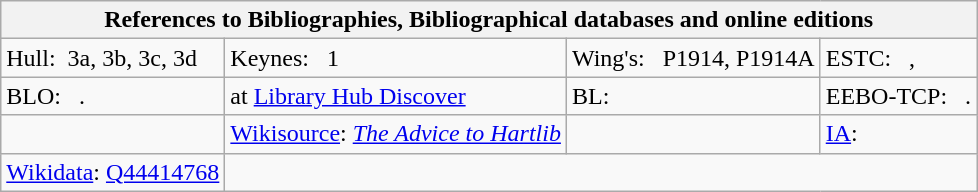<table class= "wikitable">
<tr>
<th colspan=4>References to Bibliographies, Bibliographical databases and online editions</th>
</tr>
<tr style="vertical-align: top;">
<td>Hull:  3a, 3b, 3c, 3d</td>
<td>Keynes:   1</td>
<td>Wing's:   P1914, P1914A</td>
<td>ESTC:   , </td>
</tr>
<tr style="vertical-align: top;">
<td>BLO:   .</td>
<td> at <a href='#'>Library Hub Discover</a></td>
<td>BL: </td>
<td>EEBO-TCP:    .</td>
</tr>
<tr style="vertical-align: top;">
<td></td>
<td> <a href='#'>Wikisource</a>: <em><a href='#'>The Advice to Hartlib</a></em></td>
<td></td>
<td><a href='#'>IA</a>: </td>
</tr>
<tr style="vertical-align: top;">
<td> <a href='#'>Wikidata</a>: <a href='#'>Q44414768</a></td>
</tr>
</table>
